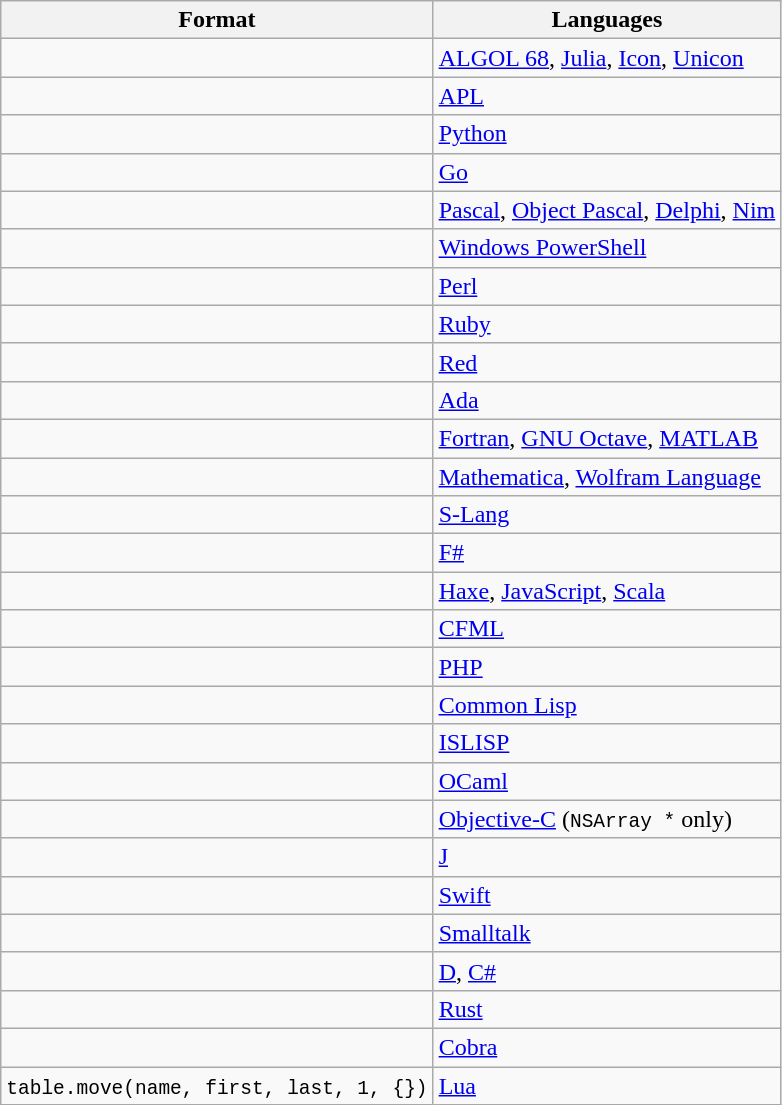<table class="wikitable">
<tr>
<th scope="col">Format</th>
<th scope="col">Languages</th>
</tr>
<tr>
<td></td>
<td><a href='#'>ALGOL 68</a>, <a href='#'>Julia</a>, <a href='#'>Icon</a>, <a href='#'>Unicon</a></td>
</tr>
<tr>
<td></td>
<td><a href='#'>APL</a></td>
</tr>
<tr>
<td></td>
<td><a href='#'>Python</a></td>
</tr>
<tr>
<td></td>
<td><a href='#'>Go</a></td>
</tr>
<tr>
<td></td>
<td><a href='#'>Pascal</a>, <a href='#'>Object Pascal</a>, <a href='#'>Delphi</a>, <a href='#'>Nim</a></td>
</tr>
<tr>
<td></td>
<td><a href='#'>Windows PowerShell</a></td>
</tr>
<tr>
<td></td>
<td><a href='#'>Perl</a></td>
</tr>
<tr>
<td></td>
<td><a href='#'>Ruby</a></td>
</tr>
<tr>
<td></td>
<td><a href='#'>Red</a></td>
</tr>
<tr>
<td></td>
<td><a href='#'>Ada</a></td>
</tr>
<tr>
<td></td>
<td><a href='#'>Fortran</a>, <a href='#'>GNU Octave</a>, <a href='#'>MATLAB</a></td>
</tr>
<tr>
<td></td>
<td><a href='#'>Mathematica</a>, <a href='#'>Wolfram Language</a></td>
</tr>
<tr>
<td></td>
<td><a href='#'>S-Lang</a></td>
</tr>
<tr>
<td></td>
<td><a href='#'>F#</a></td>
</tr>
<tr>
<td></td>
<td><a href='#'>Haxe</a>, <a href='#'>JavaScript</a>, <a href='#'>Scala</a></td>
</tr>
<tr>
<td></td>
<td><a href='#'>CFML</a></td>
</tr>
<tr>
<td></td>
<td><a href='#'>PHP</a></td>
</tr>
<tr>
<td></td>
<td><a href='#'>Common Lisp</a></td>
</tr>
<tr>
<td></td>
<td><a href='#'>ISLISP</a></td>
</tr>
<tr>
<td></td>
<td><a href='#'>OCaml</a></td>
</tr>
<tr>
<td></td>
<td><a href='#'>Objective-C</a> (<code>NSArray *</code> only)</td>
</tr>
<tr>
<td></td>
<td><a href='#'>J</a></td>
</tr>
<tr>
<td></td>
<td><a href='#'>Swift</a></td>
</tr>
<tr>
<td></td>
<td><a href='#'>Smalltalk</a></td>
</tr>
<tr>
<td></td>
<td><a href='#'>D</a>, <a href='#'>C#</a></td>
</tr>
<tr>
<td></td>
<td><a href='#'>Rust</a></td>
</tr>
<tr>
<td></td>
<td><a href='#'>Cobra</a></td>
</tr>
<tr>
<td><code>table.move(name, first, last, 1, {})</code></td>
<td><a href='#'>Lua</a></td>
</tr>
</table>
